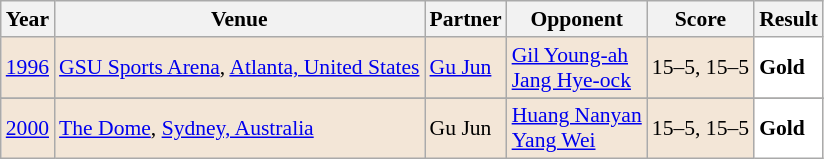<table class="sortable wikitable" style="font-size: 90%;">
<tr>
<th>Year</th>
<th>Venue</th>
<th>Partner</th>
<th>Opponent</th>
<th>Score</th>
<th>Result</th>
</tr>
<tr style="background:#F3E6D7">
<td align="center"><a href='#'>1996</a></td>
<td align="left"><a href='#'>GSU Sports Arena</a>, <a href='#'>Atlanta, United States</a></td>
<td align="left"> <a href='#'>Gu Jun</a></td>
<td align="left"> <a href='#'>Gil Young-ah</a> <br>  <a href='#'>Jang Hye-ock</a></td>
<td align="left">15–5, 15–5</td>
<td style="text-align:left; background:white"> <strong>Gold</strong></td>
</tr>
<tr>
</tr>
<tr style="background:#F3E6D7">
<td align="center"><a href='#'>2000</a></td>
<td align="left"><a href='#'>The Dome</a>, <a href='#'>Sydney, Australia</a></td>
<td align="left"> Gu Jun</td>
<td align="left"> <a href='#'>Huang Nanyan</a> <br>  <a href='#'>Yang Wei</a></td>
<td align="left">15–5, 15–5</td>
<td style="text-align:left; background:white"> <strong>Gold</strong></td>
</tr>
</table>
